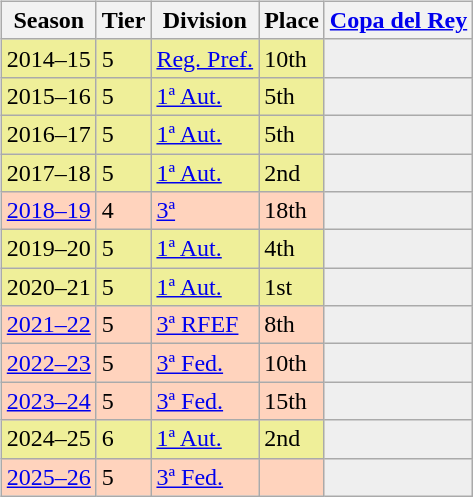<table>
<tr>
<td valign="top" width=0%><br><table class="wikitable">
<tr style="background:#f0f6fa;">
<th>Season</th>
<th>Tier</th>
<th>Division</th>
<th>Place</th>
<th><a href='#'>Copa del Rey</a></th>
</tr>
<tr>
<td style="background:#EFEF99;">2014–15</td>
<td style="background:#EFEF99;">5</td>
<td style="background:#EFEF99;"><a href='#'>Reg. Pref.</a></td>
<td style="background:#EFEF99;">10th</td>
<th style="background:#efefef;"></th>
</tr>
<tr>
<td style="background:#EFEF99;">2015–16</td>
<td style="background:#EFEF99;">5</td>
<td style="background:#EFEF99;"><a href='#'>1ª Aut.</a></td>
<td style="background:#EFEF99;">5th</td>
<th style="background:#efefef;"></th>
</tr>
<tr>
<td style="background:#EFEF99;">2016–17</td>
<td style="background:#EFEF99;">5</td>
<td style="background:#EFEF99;"><a href='#'>1ª Aut.</a></td>
<td style="background:#EFEF99;">5th</td>
<th style="background:#efefef;"></th>
</tr>
<tr>
<td style="background:#EFEF99;">2017–18</td>
<td style="background:#EFEF99;">5</td>
<td style="background:#EFEF99;"><a href='#'>1ª Aut.</a></td>
<td style="background:#EFEF99;">2nd</td>
<th style="background:#efefef;"></th>
</tr>
<tr>
<td style="background:#FFD3BD;"><a href='#'>2018–19</a></td>
<td style="background:#FFD3BD;">4</td>
<td style="background:#FFD3BD;"><a href='#'>3ª</a></td>
<td style="background:#FFD3BD;">18th</td>
<th style="background:#efefef;"></th>
</tr>
<tr>
<td style="background:#EFEF99;">2019–20</td>
<td style="background:#EFEF99;">5</td>
<td style="background:#EFEF99;"><a href='#'>1ª Aut.</a></td>
<td style="background:#EFEF99;">4th</td>
<th style="background:#efefef;"></th>
</tr>
<tr>
<td style="background:#EFEF99;">2020–21</td>
<td style="background:#EFEF99;">5</td>
<td style="background:#EFEF99;"><a href='#'>1ª Aut.</a></td>
<td style="background:#EFEF99;">1st</td>
<th style="background:#efefef;"></th>
</tr>
<tr>
<td style="background:#FFD3BD;"><a href='#'>2021–22</a></td>
<td style="background:#FFD3BD;">5</td>
<td style="background:#FFD3BD;"><a href='#'>3ª RFEF</a></td>
<td style="background:#FFD3BD;">8th</td>
<th style="background:#efefef;"></th>
</tr>
<tr>
<td style="background:#FFD3BD;"><a href='#'>2022–23</a></td>
<td style="background:#FFD3BD;">5</td>
<td style="background:#FFD3BD;"><a href='#'>3ª Fed.</a></td>
<td style="background:#FFD3BD;">10th</td>
<th style="background:#efefef;"></th>
</tr>
<tr>
<td style="background:#FFD3BD;"><a href='#'>2023–24</a></td>
<td style="background:#FFD3BD;">5</td>
<td style="background:#FFD3BD;"><a href='#'>3ª Fed.</a></td>
<td style="background:#FFD3BD;">15th</td>
<th style="background:#efefef;"></th>
</tr>
<tr>
<td style="background:#EFEF99;">2024–25</td>
<td style="background:#EFEF99;">6</td>
<td style="background:#EFEF99;"><a href='#'>1ª Aut.</a></td>
<td style="background:#EFEF99;">2nd</td>
<th style="background:#efefef;"></th>
</tr>
<tr>
<td style="background:#FFD3BD;"><a href='#'>2025–26</a></td>
<td style="background:#FFD3BD;">5</td>
<td style="background:#FFD3BD;"><a href='#'>3ª Fed.</a></td>
<td style="background:#FFD3BD;"></td>
<th style="background:#efefef;"></th>
</tr>
</table>
</td>
</tr>
</table>
